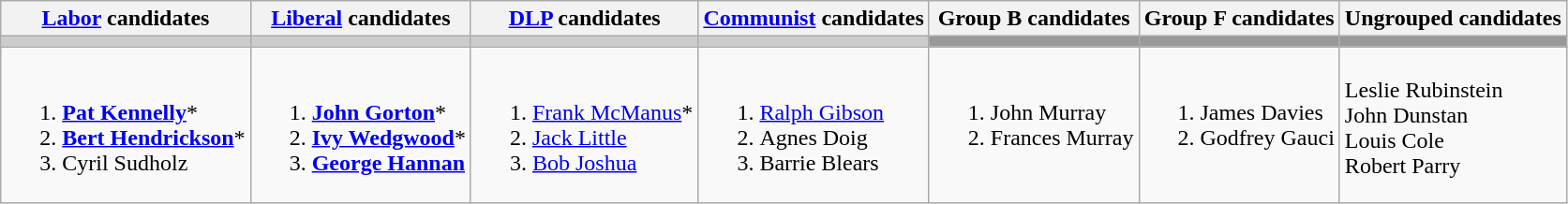<table class="wikitable">
<tr>
<th><a href='#'>Labor</a> candidates</th>
<th><a href='#'>Liberal</a> candidates</th>
<th><a href='#'>DLP</a> candidates</th>
<th><a href='#'>Communist</a> candidates</th>
<th>Group B candidates</th>
<th>Group F candidates</th>
<th>Ungrouped candidates</th>
</tr>
<tr bgcolor="#cccccc">
<td></td>
<td></td>
<td></td>
<td></td>
<td bgcolor="#999999"></td>
<td bgcolor="#999999"></td>
<td bgcolor="#999999"></td>
</tr>
<tr>
<td><br><ol><li><strong><a href='#'>Pat Kennelly</a></strong>*</li><li><strong><a href='#'>Bert Hendrickson</a></strong>*</li><li>Cyril Sudholz</li></ol></td>
<td><br><ol><li><strong><a href='#'>John Gorton</a></strong>*</li><li><strong><a href='#'>Ivy Wedgwood</a></strong>*</li><li><strong><a href='#'>George Hannan</a></strong></li></ol></td>
<td><br><ol><li><a href='#'>Frank McManus</a>*</li><li><a href='#'>Jack Little</a></li><li><a href='#'>Bob Joshua</a></li></ol></td>
<td valign=top><br><ol><li><a href='#'>Ralph Gibson</a></li><li>Agnes Doig</li><li>Barrie Blears</li></ol></td>
<td valign=top><br><ol><li>John Murray</li><li>Frances Murray</li></ol></td>
<td valign=top><br><ol><li>James Davies</li><li>Godfrey Gauci</li></ol></td>
<td valign=top><br>Leslie Rubinstein<br>
John Dunstan<br>
Louis Cole<br>
Robert Parry</td>
</tr>
</table>
